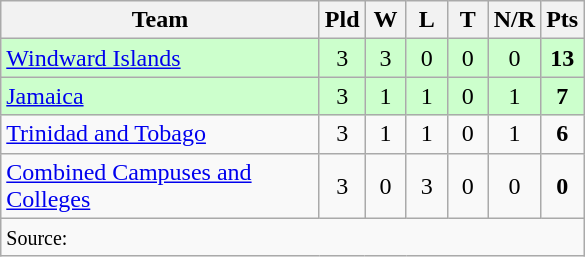<table class="wikitable" style="text-align: center;">
<tr>
<th width=205>Team</th>
<th width=20>Pld</th>
<th width=20>W</th>
<th width=20>L</th>
<th width=20>T</th>
<th width=20>N/R</th>
<th width=20>Pts</th>
</tr>
<tr style="background:#ccffcc;">
<td align=left><a href='#'>Windward Islands</a></td>
<td>3</td>
<td>3</td>
<td>0</td>
<td>0</td>
<td>0</td>
<td><strong>13</strong></td>
</tr>
<tr style="background:#ccffcc;">
<td align=left><a href='#'>Jamaica</a></td>
<td>3</td>
<td>1</td>
<td>1</td>
<td>0</td>
<td>1</td>
<td><strong>7</strong></td>
</tr>
<tr>
<td align=left><a href='#'>Trinidad and Tobago</a></td>
<td>3</td>
<td>1</td>
<td>1</td>
<td>0</td>
<td>1</td>
<td><strong>6</strong></td>
</tr>
<tr>
<td align=left><a href='#'>Combined Campuses and Colleges</a></td>
<td>3</td>
<td>0</td>
<td>3</td>
<td>0</td>
<td>0</td>
<td><strong>0</strong></td>
</tr>
<tr>
<td align=left colspan="11"><small>Source:</small></td>
</tr>
</table>
